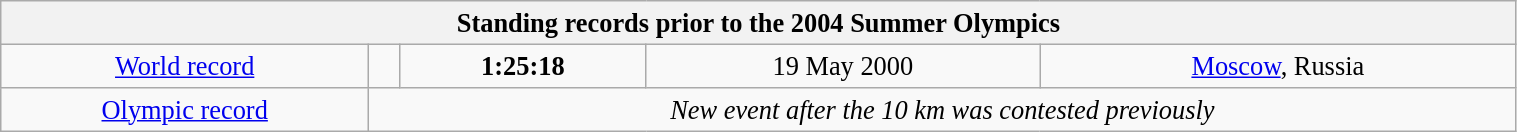<table class="wikitable" style=" text-align:center; font-size:110%;" width="80%">
<tr>
<th colspan="5">Standing records prior to the 2004 Summer Olympics</th>
</tr>
<tr>
<td><a href='#'>World record</a></td>
<td></td>
<td><strong>1:25:18</strong></td>
<td>19 May 2000</td>
<td> <a href='#'>Moscow</a>, Russia</td>
</tr>
<tr>
<td><a href='#'>Olympic record</a></td>
<td colspan=4><em>New event after the 10 km was contested previously</em></td>
</tr>
</table>
